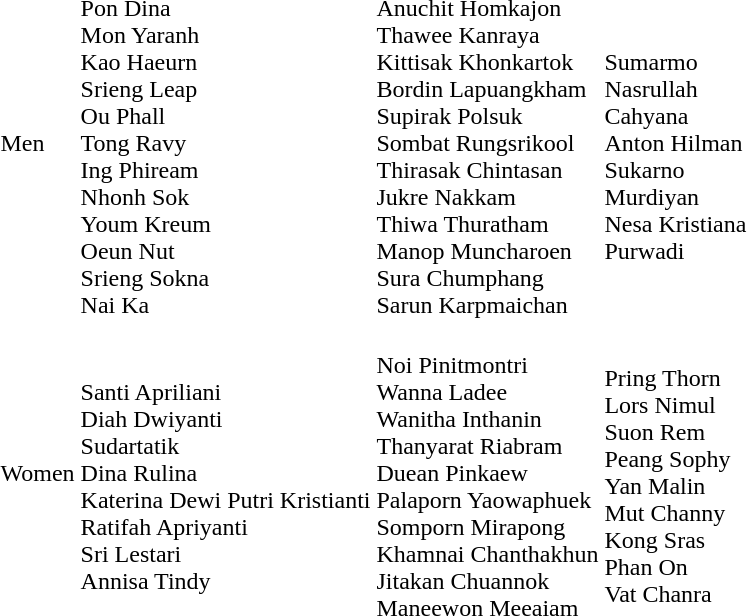<table>
<tr>
<td>Men</td>
<td nowrap=true><br>Pon Dina<br>Mon Yaranh<br>Kao Haeurn<br>Srieng Leap<br>Ou Phall<br>Tong Ravy<br>Ing Phiream<br>Nhonh Sok<br>Youm Kreum<br>Oeun Nut<br>Srieng Sokna<br>Nai Ka</td>
<td nowrap=true><br>Anuchit Homkajon<br>Thawee Kanraya<br>Kittisak Khonkartok<br>Bordin Lapuangkham<br>Supirak Polsuk<br>Sombat Rungsrikool<br>Thirasak Chintasan<br>Jukre Nakkam<br>Thiwa Thuratham<br>Manop Muncharoen<br>Sura Chumphang<br>Sarun Karpmaichan</td>
<td nowrap=true><br>Sumarmo<br>Nasrullah<br>Cahyana<br>Anton Hilman<br>Sukarno<br>Murdiyan<br>Nesa Kristiana<br>Purwadi</td>
</tr>
<tr>
<td>Women</td>
<td nowrap=true><br>Santi Apriliani<br>Diah Dwiyanti<br>Sudartatik<br>Dina Rulina<br>Katerina Dewi Putri Kristianti<br>Ratifah Apriyanti<br>Sri Lestari<br>Annisa Tindy</td>
<td nowrap=true><br>Noi Pinitmontri<br>Wanna Ladee<br>Wanitha Inthanin<br>Thanyarat Riabram<br>Duean Pinkaew<br>Palaporn Yaowaphuek<br>Somporn Mirapong<br>Khamnai Chanthakhun<br>Jitakan Chuannok<br>Maneewon Meeaiam</td>
<td nowrap=true><br>Pring Thorn<br>Lors Nimul<br>Suon Rem<br>Peang Sophy<br>Yan Malin<br>Mut Channy<br>Kong Sras<br>Phan On<br>Vat Chanra</td>
</tr>
</table>
